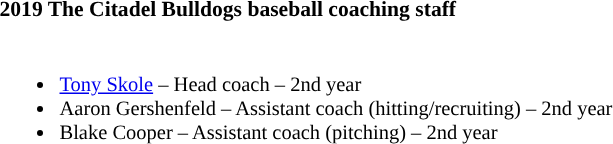<table class="toccolours" style="text-align: left; font-size:90%;">
<tr>
<th colspan="9">2019 The Citadel Bulldogs baseball coaching staff</th>
</tr>
<tr>
<td style="font-size: 95%;" valign="top"><br><ul><li><a href='#'>Tony Skole</a> – Head coach – 2nd year</li><li>Aaron Gershenfeld – Assistant coach (hitting/recruiting) – 2nd year</li><li>Blake Cooper – Assistant coach (pitching) – 2nd year</li></ul></td>
</tr>
</table>
